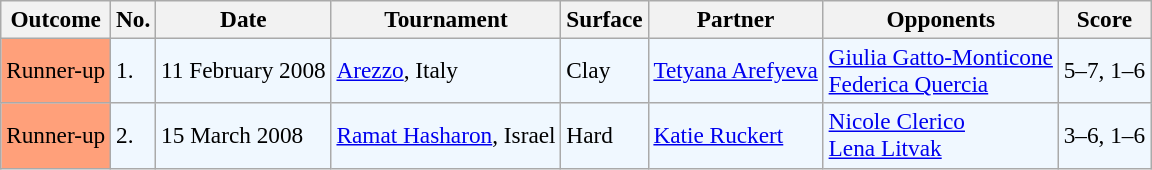<table class="sortable wikitable" style=font-size:97%>
<tr>
<th>Outcome</th>
<th>No.</th>
<th>Date</th>
<th>Tournament</th>
<th>Surface</th>
<th>Partner</th>
<th>Opponents</th>
<th>Score</th>
</tr>
<tr style="background:#f0f8ff;">
<td style="background:#ffa07a;">Runner-up</td>
<td>1.</td>
<td>11 February 2008</td>
<td><a href='#'>Arezzo</a>, Italy</td>
<td>Clay</td>
<td> <a href='#'>Tetyana Arefyeva</a></td>
<td> <a href='#'>Giulia Gatto-Monticone</a> <br>  <a href='#'>Federica Quercia</a></td>
<td>5–7, 1–6</td>
</tr>
<tr style="background:#f0f8ff;">
<td style="background:#ffa07a;">Runner-up</td>
<td>2.</td>
<td>15 March 2008</td>
<td><a href='#'>Ramat Hasharon</a>, Israel</td>
<td>Hard</td>
<td> <a href='#'>Katie Ruckert</a></td>
<td> <a href='#'>Nicole Clerico</a> <br>  <a href='#'>Lena Litvak</a></td>
<td>3–6, 1–6</td>
</tr>
</table>
